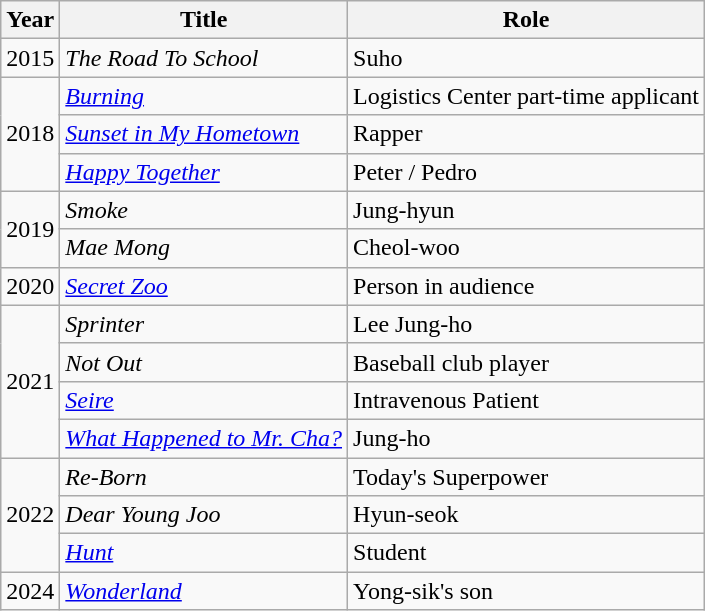<table class="wikitable sortable plainrowheaders">
<tr>
<th scope="col">Year</th>
<th scope="col">Title</th>
<th scope="col">Role</th>
</tr>
<tr>
<td scope="row">2015</td>
<td><em>The Road To School</em></td>
<td>Suho</td>
</tr>
<tr>
<td rowspan="3">2018</td>
<td><em><a href='#'>Burning</a></em></td>
<td>Logistics Center part-time applicant</td>
</tr>
<tr>
<td><em><a href='#'>Sunset in My Hometown</a></em></td>
<td>Rapper</td>
</tr>
<tr>
<td><em><a href='#'>Happy Together</a></em></td>
<td>Peter / Pedro</td>
</tr>
<tr>
<td rowspan="2">2019</td>
<td><em>Smoke</em></td>
<td>Jung-hyun</td>
</tr>
<tr>
<td><em>Mae Mong</em></td>
<td>Cheol-woo</td>
</tr>
<tr>
<td scope="row">2020</td>
<td><em><a href='#'>Secret Zoo</a></em></td>
<td>Person in audience</td>
</tr>
<tr>
<td rowspan="4">2021</td>
<td><em>Sprinter</em></td>
<td>Lee Jung-ho</td>
</tr>
<tr>
<td><em>Not Out</em></td>
<td>Baseball club player</td>
</tr>
<tr>
<td><em><a href='#'>Seire</a></em></td>
<td>Intravenous Patient</td>
</tr>
<tr>
<td><em><a href='#'>What Happened to Mr. Cha?</a></em></td>
<td>Jung-ho</td>
</tr>
<tr>
<td scope="row" rowspan="3">2022</td>
<td><em>Re-Born</em></td>
<td>Today's Superpower</td>
</tr>
<tr>
<td><em>Dear Young Joo</em></td>
<td>Hyun-seok</td>
</tr>
<tr>
<td><em><a href='#'>Hunt</a></em></td>
<td>Student</td>
</tr>
<tr>
<td>2024</td>
<td><em><a href='#'>Wonderland</a></em></td>
<td>Yong-sik's son</td>
</tr>
</table>
